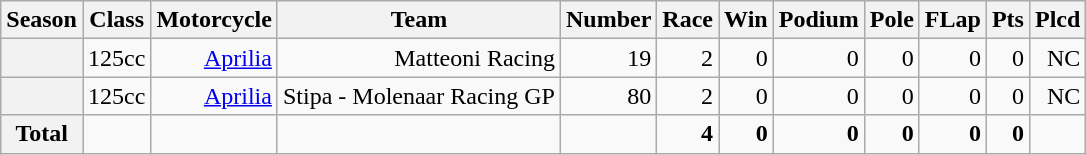<table class="wikitable">
<tr>
<th>Season</th>
<th>Class</th>
<th>Motorcycle</th>
<th>Team</th>
<th>Number</th>
<th>Race</th>
<th>Win</th>
<th>Podium</th>
<th>Pole</th>
<th>FLap</th>
<th>Pts</th>
<th>Plcd</th>
</tr>
<tr align="right">
<th></th>
<td>125cc</td>
<td><a href='#'>Aprilia</a></td>
<td>Matteoni Racing</td>
<td>19</td>
<td>2</td>
<td>0</td>
<td>0</td>
<td>0</td>
<td>0</td>
<td>0</td>
<td>NC</td>
</tr>
<tr align="right">
<th></th>
<td>125cc</td>
<td><a href='#'>Aprilia</a></td>
<td>Stipa - Molenaar Racing GP</td>
<td>80</td>
<td>2</td>
<td>0</td>
<td>0</td>
<td>0</td>
<td>0</td>
<td>0</td>
<td>NC</td>
</tr>
<tr align="right">
<th>Total</th>
<td></td>
<td></td>
<td></td>
<td></td>
<td><strong>4</strong></td>
<td><strong>0</strong></td>
<td><strong>0</strong></td>
<td><strong>0</strong></td>
<td><strong>0</strong></td>
<td><strong>0</strong></td>
<td></td>
</tr>
</table>
